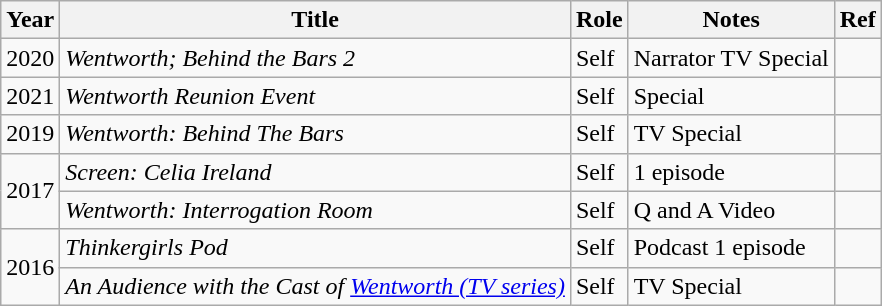<table class="wikitable">
<tr>
<th>Year</th>
<th>Title</th>
<th>Role</th>
<th>Notes</th>
<th>Ref</th>
</tr>
<tr>
<td>2020</td>
<td><em>Wentworth; Behind the Bars 2</em></td>
<td>Self</td>
<td>Narrator TV Special</td>
<td></td>
</tr>
<tr>
<td>2021</td>
<td><em>Wentworth Reunion Event</em></td>
<td>Self</td>
<td>Special</td>
<td></td>
</tr>
<tr>
<td>2019</td>
<td><em>Wentworth: Behind The Bars</em></td>
<td>Self</td>
<td>TV Special</td>
<td></td>
</tr>
<tr>
<td rowspan="2">2017</td>
<td><em>Screen: Celia Ireland</em></td>
<td>Self</td>
<td>1 episode</td>
<td></td>
</tr>
<tr>
<td><em>Wentworth: Interrogation Room</em></td>
<td>Self</td>
<td>Q and A Video</td>
<td></td>
</tr>
<tr>
<td rowspan="2">2016</td>
<td><em>Thinkergirls Pod</em></td>
<td>Self</td>
<td>Podcast 1 episode</td>
<td></td>
</tr>
<tr>
<td><em>An Audience with the Cast of <a href='#'>Wentworth (TV series)</a></em></td>
<td>Self</td>
<td>TV Special</td>
<td></td>
</tr>
</table>
